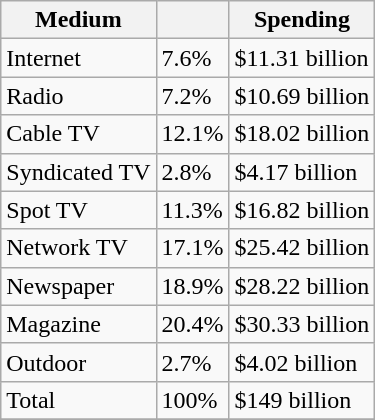<table class="wikitable">
<tr>
<th>Medium</th>
<th></th>
<th>Spending</th>
</tr>
<tr>
<td>Internet</td>
<td>7.6%</td>
<td>$11.31 billion</td>
</tr>
<tr>
<td>Radio</td>
<td>7.2%</td>
<td>$10.69 billion</td>
</tr>
<tr>
<td>Cable TV</td>
<td>12.1%</td>
<td>$18.02 billion</td>
</tr>
<tr>
<td>Syndicated TV</td>
<td>2.8%</td>
<td>$4.17 billion</td>
</tr>
<tr>
<td>Spot TV</td>
<td>11.3%</td>
<td>$16.82 billion</td>
</tr>
<tr>
<td>Network TV</td>
<td>17.1%</td>
<td>$25.42 billion</td>
</tr>
<tr>
<td>Newspaper</td>
<td>18.9%</td>
<td>$28.22 billion</td>
</tr>
<tr>
<td>Magazine</td>
<td>20.4%</td>
<td>$30.33 billion</td>
</tr>
<tr>
<td>Outdoor</td>
<td>2.7%</td>
<td>$4.02 billion</td>
</tr>
<tr>
<td>Total</td>
<td>100%</td>
<td>$149 billion</td>
</tr>
<tr>
</tr>
</table>
